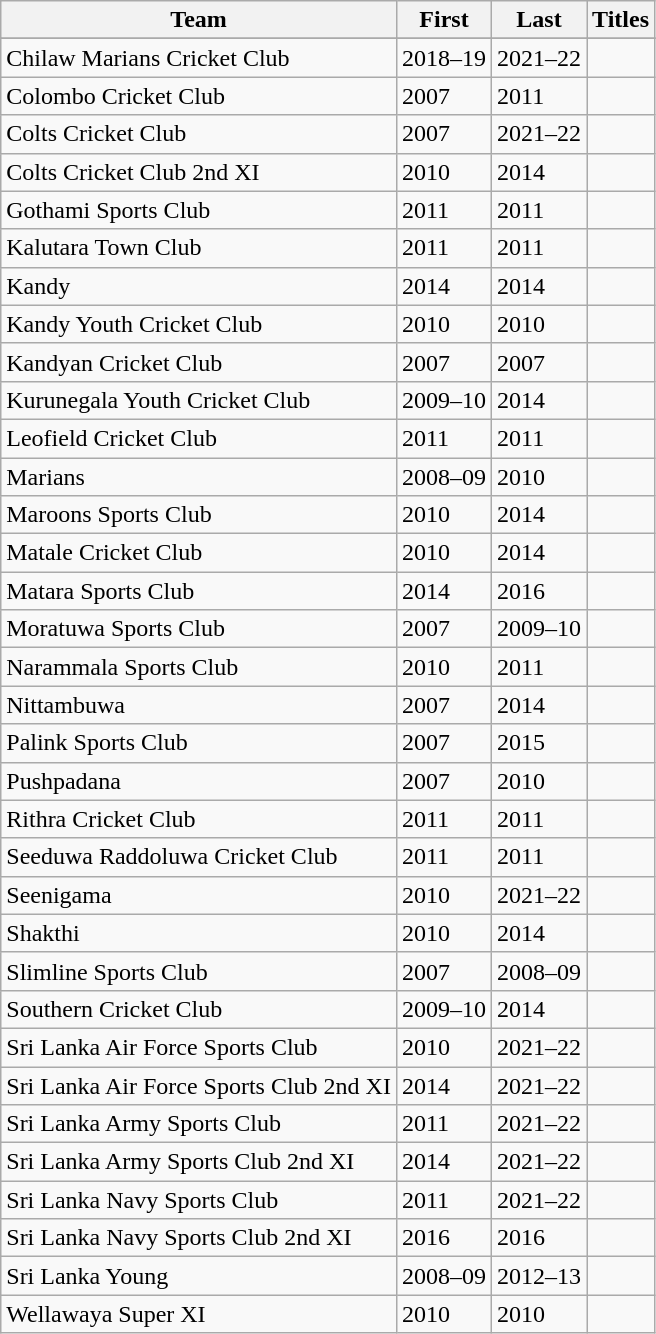<table class="wikitable sortable plainrowheaders" style="text-align:center;">
<tr>
<th scope="col">Team</th>
<th scope="col">First</th>
<th scope="col">Last</th>
<th scope="col">Titles</th>
</tr>
<tr bgcolor="#efefef">
</tr>
<tr align="left">
<td>Chilaw Marians Cricket Club</td>
<td>2018–19</td>
<td>2021–22</td>
<td></td>
</tr>
<tr align="left">
<td>Colombo Cricket Club</td>
<td>2007</td>
<td>2011</td>
<td></td>
</tr>
<tr align="left">
<td>Colts Cricket Club</td>
<td>2007</td>
<td>2021–22</td>
<td></td>
</tr>
<tr align="left">
<td>Colts Cricket Club 2nd XI</td>
<td>2010</td>
<td>2014</td>
<td></td>
</tr>
<tr align="left">
<td>Gothami Sports Club</td>
<td>2011</td>
<td>2011</td>
<td></td>
</tr>
<tr align="left">
<td>Kalutara Town Club</td>
<td>2011</td>
<td>2011</td>
<td></td>
</tr>
<tr align="left">
<td>Kandy</td>
<td>2014</td>
<td>2014</td>
<td></td>
</tr>
<tr align="left">
<td>Kandy Youth Cricket Club</td>
<td>2010</td>
<td>2010</td>
<td></td>
</tr>
<tr align="left">
<td>Kandyan Cricket Club</td>
<td>2007</td>
<td>2007</td>
<td></td>
</tr>
<tr align="left">
<td>Kurunegala Youth Cricket Club</td>
<td>2009–10</td>
<td>2014</td>
<td></td>
</tr>
<tr align="left">
<td>Leofield Cricket Club</td>
<td>2011</td>
<td>2011</td>
<td></td>
</tr>
<tr align="left">
<td>Marians</td>
<td>2008–09</td>
<td>2010</td>
<td></td>
</tr>
<tr align="left">
<td>Maroons Sports Club</td>
<td>2010</td>
<td>2014</td>
<td></td>
</tr>
<tr align="left">
<td>Matale Cricket Club</td>
<td>2010</td>
<td>2014</td>
<td></td>
</tr>
<tr align="left">
<td>Matara Sports Club</td>
<td>2014</td>
<td>2016</td>
<td></td>
</tr>
<tr align="left">
<td>Moratuwa Sports Club</td>
<td>2007</td>
<td>2009–10</td>
<td></td>
</tr>
<tr align="left">
<td>Narammala Sports Club</td>
<td>2010</td>
<td>2011</td>
<td></td>
</tr>
<tr align="left">
<td>Nittambuwa</td>
<td>2007</td>
<td>2014</td>
<td></td>
</tr>
<tr align="left">
<td>Palink Sports Club</td>
<td>2007</td>
<td>2015</td>
<td></td>
</tr>
<tr align="left">
<td>Pushpadana</td>
<td>2007</td>
<td>2010</td>
<td></td>
</tr>
<tr align="left">
<td>Rithra Cricket Club</td>
<td>2011</td>
<td>2011</td>
<td></td>
</tr>
<tr align="left">
<td>Seeduwa Raddoluwa Cricket Club</td>
<td>2011</td>
<td>2011</td>
<td></td>
</tr>
<tr align="left">
<td>Seenigama</td>
<td>2010</td>
<td>2021–22</td>
<td></td>
</tr>
<tr align="left">
<td>Shakthi</td>
<td>2010</td>
<td>2014</td>
<td></td>
</tr>
<tr align="left">
<td>Slimline Sports Club</td>
<td>2007</td>
<td>2008–09</td>
<td></td>
</tr>
<tr align="left">
<td>Southern Cricket Club</td>
<td>2009–10</td>
<td>2014</td>
<td></td>
</tr>
<tr align="left">
<td>Sri Lanka Air Force Sports Club</td>
<td>2010</td>
<td>2021–22</td>
<td></td>
</tr>
<tr align="left">
<td>Sri Lanka Air Force Sports Club 2nd XI</td>
<td>2014</td>
<td>2021–22</td>
<td></td>
</tr>
<tr align="left">
<td>Sri Lanka Army Sports Club</td>
<td>2011</td>
<td>2021–22</td>
<td></td>
</tr>
<tr align="left">
<td>Sri Lanka Army Sports Club 2nd XI</td>
<td>2014</td>
<td>2021–22</td>
<td></td>
</tr>
<tr align="left">
<td>Sri Lanka Navy Sports Club</td>
<td>2011</td>
<td>2021–22</td>
<td></td>
</tr>
<tr align="left">
<td>Sri Lanka Navy Sports Club 2nd XI</td>
<td>2016</td>
<td>2016</td>
<td></td>
</tr>
<tr align="left">
<td>Sri Lanka Young</td>
<td>2008–09</td>
<td>2012–13</td>
<td></td>
</tr>
<tr align="left">
<td>Wellawaya Super XI</td>
<td>2010</td>
<td>2010</td>
<td></td>
</tr>
</table>
